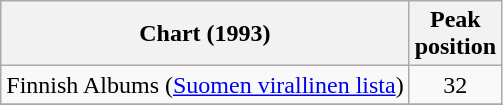<table class="wikitable sortable plainrowheaders">
<tr>
<th>Chart (1993)</th>
<th>Peak<br>position</th>
</tr>
<tr>
<td>Finnish Albums (<a href='#'>Suomen virallinen lista</a>)</td>
<td align="center">32</td>
</tr>
<tr>
</tr>
</table>
